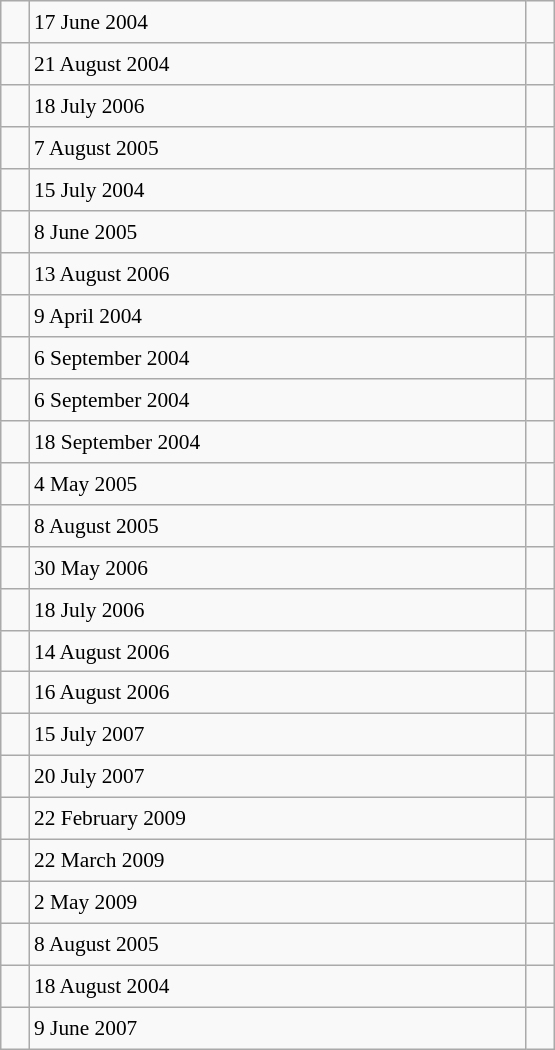<table class="wikitable" style="font-size: 89%; float: left; width: 26em; margin-right: 1em; height: 700px">
<tr>
<td></td>
<td>17 June 2004</td>
<td></td>
</tr>
<tr>
<td></td>
<td>21 August 2004</td>
<td></td>
</tr>
<tr>
<td></td>
<td>18 July 2006</td>
<td></td>
</tr>
<tr>
<td></td>
<td>7 August 2005</td>
<td></td>
</tr>
<tr>
<td></td>
<td>15 July 2004</td>
<td></td>
</tr>
<tr>
<td></td>
<td>8 June 2005</td>
<td></td>
</tr>
<tr>
<td></td>
<td>13 August 2006</td>
<td></td>
</tr>
<tr>
<td></td>
<td>9 April 2004</td>
<td></td>
</tr>
<tr>
<td></td>
<td>6 September 2004</td>
<td></td>
</tr>
<tr>
<td></td>
<td>6 September 2004</td>
<td></td>
</tr>
<tr>
<td></td>
<td>18 September 2004</td>
<td></td>
</tr>
<tr>
<td></td>
<td>4 May 2005</td>
<td></td>
</tr>
<tr>
<td></td>
<td>8 August 2005</td>
<td></td>
</tr>
<tr>
<td></td>
<td>30 May 2006</td>
<td></td>
</tr>
<tr>
<td></td>
<td>18 July 2006</td>
<td></td>
</tr>
<tr>
<td></td>
<td>14 August 2006</td>
<td></td>
</tr>
<tr>
<td></td>
<td>16 August 2006</td>
<td></td>
</tr>
<tr>
<td></td>
<td>15 July 2007</td>
<td></td>
</tr>
<tr>
<td></td>
<td>20 July 2007</td>
<td></td>
</tr>
<tr>
<td></td>
<td>22 February 2009</td>
<td></td>
</tr>
<tr>
<td></td>
<td>22 March 2009</td>
<td></td>
</tr>
<tr>
<td></td>
<td>2 May 2009</td>
<td></td>
</tr>
<tr>
<td></td>
<td>8 August 2005</td>
<td></td>
</tr>
<tr>
<td></td>
<td>18 August 2004</td>
<td></td>
</tr>
<tr>
<td></td>
<td>9 June 2007</td>
<td></td>
</tr>
</table>
